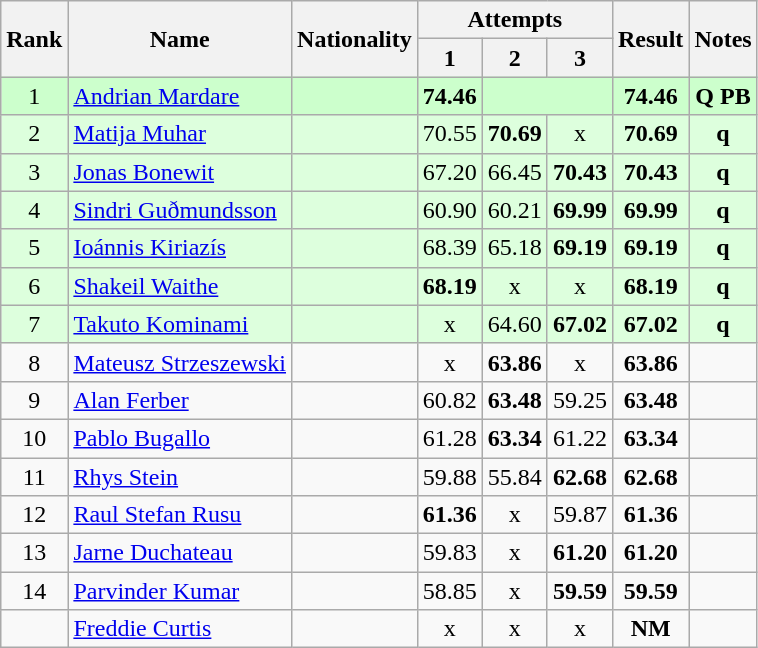<table class="wikitable sortable" style="text-align:center">
<tr>
<th rowspan=2>Rank</th>
<th rowspan=2>Name</th>
<th rowspan=2>Nationality</th>
<th colspan=3>Attempts</th>
<th rowspan=2>Result</th>
<th rowspan=2>Notes</th>
</tr>
<tr>
<th>1</th>
<th>2</th>
<th>3</th>
</tr>
<tr bgcolor=ccffcc>
<td>1</td>
<td align=left><a href='#'>Andrian Mardare</a></td>
<td align=left></td>
<td><strong>74.46</strong></td>
<td colspan=2></td>
<td><strong>74.46</strong></td>
<td><strong>Q PB</strong></td>
</tr>
<tr bgcolor=ddffdd>
<td>2</td>
<td align=left><a href='#'>Matija Muhar</a></td>
<td align=left></td>
<td>70.55</td>
<td><strong>70.69</strong></td>
<td>x</td>
<td><strong>70.69</strong></td>
<td><strong>q</strong></td>
</tr>
<tr bgcolor=ddffdd>
<td>3</td>
<td align=left><a href='#'>Jonas Bonewit</a></td>
<td align=left></td>
<td>67.20</td>
<td>66.45</td>
<td><strong>70.43</strong></td>
<td><strong>70.43</strong></td>
<td><strong>q</strong></td>
</tr>
<tr bgcolor=ddffdd>
<td>4</td>
<td align=left><a href='#'>Sindri Guðmundsson</a></td>
<td align=left></td>
<td>60.90</td>
<td>60.21</td>
<td><strong>69.99</strong></td>
<td><strong>69.99</strong></td>
<td><strong>q</strong></td>
</tr>
<tr bgcolor=ddffdd>
<td>5</td>
<td align=left><a href='#'>Ioánnis Kiriazís</a></td>
<td align=left></td>
<td>68.39</td>
<td>65.18</td>
<td><strong>69.19</strong></td>
<td><strong>69.19</strong></td>
<td><strong>q</strong></td>
</tr>
<tr bgcolor=ddffdd>
<td>6</td>
<td align=left><a href='#'>Shakeil Waithe</a></td>
<td align=left></td>
<td><strong>68.19</strong></td>
<td>x</td>
<td>x</td>
<td><strong>68.19</strong></td>
<td><strong>q</strong></td>
</tr>
<tr bgcolor=ddffdd>
<td>7</td>
<td align=left><a href='#'>Takuto Kominami</a></td>
<td align=left></td>
<td>x</td>
<td>64.60</td>
<td><strong>67.02</strong></td>
<td><strong>67.02</strong></td>
<td><strong>q</strong></td>
</tr>
<tr>
<td>8</td>
<td align=left><a href='#'>Mateusz Strzeszewski</a></td>
<td align=left></td>
<td>x</td>
<td><strong>63.86</strong></td>
<td>x</td>
<td><strong>63.86</strong></td>
<td></td>
</tr>
<tr>
<td>9</td>
<td align=left><a href='#'>Alan Ferber</a></td>
<td align=left></td>
<td>60.82</td>
<td><strong>63.48</strong></td>
<td>59.25</td>
<td><strong>63.48</strong></td>
<td></td>
</tr>
<tr>
<td>10</td>
<td align=left><a href='#'>Pablo Bugallo</a></td>
<td align=left></td>
<td>61.28</td>
<td><strong>63.34</strong></td>
<td>61.22</td>
<td><strong>63.34</strong></td>
<td></td>
</tr>
<tr>
<td>11</td>
<td align=left><a href='#'>Rhys Stein</a></td>
<td align=left></td>
<td>59.88</td>
<td>55.84</td>
<td><strong>62.68</strong></td>
<td><strong>62.68</strong></td>
<td></td>
</tr>
<tr>
<td>12</td>
<td align=left><a href='#'>Raul Stefan Rusu</a></td>
<td align=left></td>
<td><strong>61.36</strong></td>
<td>x</td>
<td>59.87</td>
<td><strong>61.36</strong></td>
<td></td>
</tr>
<tr>
<td>13</td>
<td align=left><a href='#'>Jarne Duchateau</a></td>
<td align=left></td>
<td>59.83</td>
<td>x</td>
<td><strong>61.20</strong></td>
<td><strong>61.20</strong></td>
<td></td>
</tr>
<tr>
<td>14</td>
<td align=left><a href='#'>Parvinder Kumar</a></td>
<td align=left></td>
<td>58.85</td>
<td>x</td>
<td><strong>59.59</strong></td>
<td><strong>59.59</strong></td>
<td></td>
</tr>
<tr>
<td></td>
<td align=left><a href='#'>Freddie Curtis</a></td>
<td align=left></td>
<td>x</td>
<td>x</td>
<td>x</td>
<td><strong>NM</strong></td>
<td></td>
</tr>
</table>
